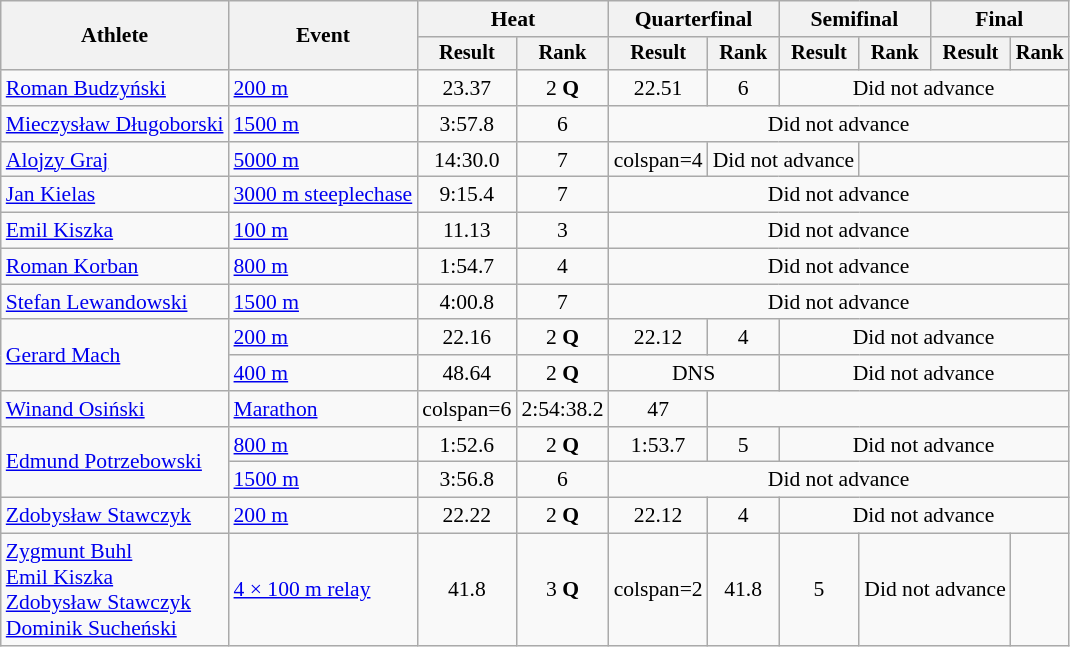<table class="wikitable" style="font-size:90%">
<tr>
<th rowspan="2">Athlete</th>
<th rowspan="2">Event</th>
<th colspan="2">Heat</th>
<th colspan="2">Quarterfinal</th>
<th colspan="2">Semifinal</th>
<th colspan="2">Final</th>
</tr>
<tr style="font-size:95%">
<th>Result</th>
<th>Rank</th>
<th>Result</th>
<th>Rank</th>
<th>Result</th>
<th>Rank</th>
<th>Result</th>
<th>Rank</th>
</tr>
<tr align=center>
<td align=left><a href='#'>Roman Budzyński</a></td>
<td align=left><a href='#'>200 m</a></td>
<td>23.37</td>
<td>2 <strong>Q</strong></td>
<td>22.51</td>
<td>6</td>
<td colspan=4>Did not advance</td>
</tr>
<tr align=center>
<td align=left><a href='#'>Mieczysław Długoborski</a></td>
<td align=left><a href='#'>1500 m</a></td>
<td>3:57.8</td>
<td>6</td>
<td colspan=6>Did not advance</td>
</tr>
<tr align=center>
<td align=left><a href='#'>Alojzy Graj</a></td>
<td align=left><a href='#'>5000 m</a></td>
<td>14:30.0</td>
<td>7</td>
<td>colspan=4 </td>
<td colspan=2>Did not advance</td>
</tr>
<tr align=center>
<td align=left><a href='#'>Jan Kielas</a></td>
<td align=left><a href='#'>3000 m steeplechase</a></td>
<td>9:15.4</td>
<td>7</td>
<td colspan=6>Did not advance</td>
</tr>
<tr align=center>
<td align=left><a href='#'>Emil Kiszka</a></td>
<td align=left><a href='#'>100 m</a></td>
<td>11.13</td>
<td>3</td>
<td colspan=6>Did not advance</td>
</tr>
<tr align=center>
<td align=left><a href='#'>Roman Korban</a></td>
<td align=left><a href='#'>800 m</a></td>
<td>1:54.7</td>
<td>4</td>
<td colspan=6>Did not advance</td>
</tr>
<tr align=center>
<td align=left><a href='#'>Stefan Lewandowski</a></td>
<td align=left><a href='#'>1500 m</a></td>
<td>4:00.8</td>
<td>7</td>
<td colspan=6>Did not advance</td>
</tr>
<tr align=center>
<td align=left rowspan=2><a href='#'>Gerard Mach</a></td>
<td align=left><a href='#'>200 m</a></td>
<td>22.16</td>
<td>2 <strong>Q</strong></td>
<td>22.12</td>
<td>4</td>
<td colspan=4>Did not advance</td>
</tr>
<tr align=center>
<td align=left><a href='#'>400 m</a></td>
<td>48.64</td>
<td>2 <strong>Q</strong></td>
<td colspan=2>DNS</td>
<td colspan=4>Did not advance</td>
</tr>
<tr align=center>
<td align=left><a href='#'>Winand Osiński</a></td>
<td align=left><a href='#'>Marathon</a></td>
<td>colspan=6 </td>
<td>2:54:38.2</td>
<td>47</td>
</tr>
<tr align=center>
<td align=left rowspan=2><a href='#'>Edmund Potrzebowski</a></td>
<td align=left><a href='#'>800 m</a></td>
<td>1:52.6</td>
<td>2 <strong>Q</strong></td>
<td>1:53.7</td>
<td>5</td>
<td colspan=4>Did not advance</td>
</tr>
<tr align=center>
<td align=left><a href='#'>1500 m</a></td>
<td>3:56.8</td>
<td>6</td>
<td colspan=6>Did not advance</td>
</tr>
<tr align=center>
<td align=left><a href='#'>Zdobysław Stawczyk</a></td>
<td align=left><a href='#'>200 m</a></td>
<td>22.22</td>
<td>2 <strong>Q</strong></td>
<td>22.12</td>
<td>4</td>
<td colspan=4>Did not advance</td>
</tr>
<tr align=center>
<td align=left><a href='#'>Zygmunt Buhl</a><br><a href='#'>Emil Kiszka</a><br><a href='#'>Zdobysław Stawczyk</a><br><a href='#'>Dominik Sucheński</a></td>
<td align=left><a href='#'>4 × 100 m relay</a></td>
<td>41.8</td>
<td>3 <strong>Q</strong></td>
<td>colspan=2 </td>
<td>41.8</td>
<td>5</td>
<td colspan=2>Did not advance</td>
</tr>
</table>
